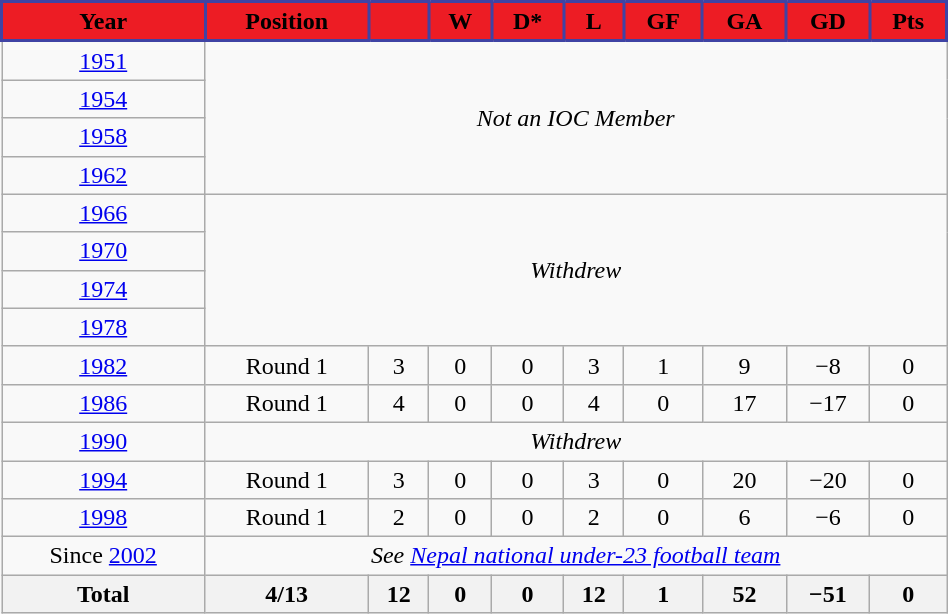<table Class = "wikitable" style = "text-align: center; width:50%;">
<tr>
<th style="background:#ED1C24;border: 2px solid #3F43A4;"><span>Year</span></th>
<th style="background:#ED1C24;border: 2px solid #3F43A4;"><span>Position</span></th>
<th style="background:#ED1C24;border: 2px solid #3F43A4;"><span></span></th>
<th style="background:#ED1C24;border: 2px solid #3F43A4;"><span>W</span></th>
<th style="background:#ED1C24;border: 2px solid #3F43A4;"><span>D*</span></th>
<th style="background:#ED1C24;border: 2px solid #3F43A4;"><span>L</span></th>
<th style="background:#ED1C24;border: 2px solid #3F43A4;"><span>GF</span></th>
<th style="background:#ED1C24;border: 2px solid #3F43A4;"><span>GA</span></th>
<th style="background:#ED1C24;border: 2px solid #3F43A4;"><span>GD</span></th>
<th style="background:#ED1C24;border: 2px solid #3F43A4;"><span>Pts</span></th>
</tr>
<tr>
<td> <a href='#'>1951</a></td>
<td colspan=9 rowspan=4><em>Not an IOC Member</em></td>
</tr>
<tr>
<td> <a href='#'>1954</a></td>
</tr>
<tr>
<td> <a href='#'>1958</a></td>
</tr>
<tr>
<td> <a href='#'>1962</a></td>
</tr>
<tr>
<td> <a href='#'>1966</a></td>
<td colspan=9 rowspan=4><em>Withdrew</em></td>
</tr>
<tr>
<td> <a href='#'>1970</a></td>
</tr>
<tr>
<td> <a href='#'>1974</a></td>
</tr>
<tr>
<td> <a href='#'>1978</a></td>
</tr>
<tr>
<td> <a href='#'>1982</a></td>
<td>Round 1</td>
<td>3</td>
<td>0</td>
<td>0</td>
<td>3</td>
<td>1</td>
<td>9</td>
<td>−8</td>
<td>0</td>
</tr>
<tr>
<td> <a href='#'>1986</a></td>
<td>Round 1</td>
<td>4</td>
<td>0</td>
<td>0</td>
<td>4</td>
<td>0</td>
<td>17</td>
<td>−17</td>
<td>0</td>
</tr>
<tr>
<td> <a href='#'>1990</a></td>
<td colspan=9><em>Withdrew</em></td>
</tr>
<tr>
<td> <a href='#'>1994</a></td>
<td>Round 1</td>
<td>3</td>
<td>0</td>
<td>0</td>
<td>3</td>
<td>0</td>
<td>20</td>
<td>−20</td>
<td>0</td>
</tr>
<tr>
<td> <a href='#'>1998</a></td>
<td>Round 1</td>
<td>2</td>
<td>0</td>
<td>0</td>
<td>2</td>
<td>0</td>
<td>6</td>
<td>−6</td>
<td>0</td>
</tr>
<tr>
<td>Since <a href='#'>2002</a></td>
<td colspan=10><em>See <a href='#'>Nepal national under-23 football team</a></em></td>
</tr>
<tr>
<th>Total</th>
<th>4/13</th>
<th>12</th>
<th>0</th>
<th>0</th>
<th>12</th>
<th>1</th>
<th>52</th>
<th>−51</th>
<th>0</th>
</tr>
</table>
